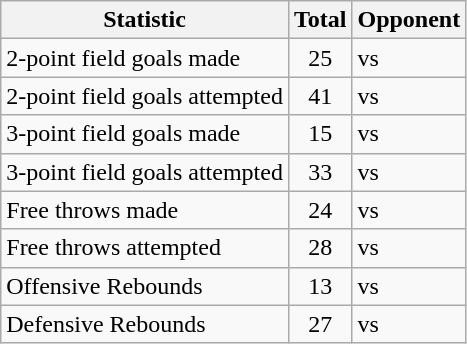<table class=wikitable>
<tr>
<th>Statistic</th>
<th>Total</th>
<th>Opponent</th>
</tr>
<tr>
<td>2-point field goals made</td>
<td align=center>25</td>
<td>vs </td>
</tr>
<tr>
<td>2-point field goals attempted</td>
<td align=center>41</td>
<td>vs </td>
</tr>
<tr>
<td>3-point field goals made</td>
<td align=center>15</td>
<td>vs </td>
</tr>
<tr>
<td>3-point field goals attempted</td>
<td align=center>33</td>
<td>vs </td>
</tr>
<tr>
<td>Free throws made</td>
<td align=center>24</td>
<td>vs </td>
</tr>
<tr>
<td>Free throws attempted</td>
<td align=center>28</td>
<td>vs </td>
</tr>
<tr>
<td>Offensive Rebounds</td>
<td align=center>13</td>
<td>vs </td>
</tr>
<tr>
<td>Defensive Rebounds</td>
<td align=center>27</td>
<td>vs </td>
</tr>
</table>
